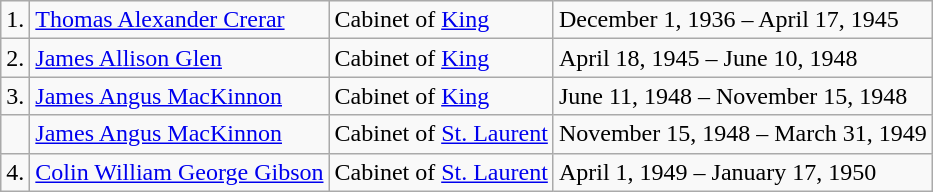<table class="wikitable">
<tr>
<td>1.</td>
<td><a href='#'>Thomas Alexander Crerar</a></td>
<td>Cabinet of <a href='#'>King</a></td>
<td>December 1, 1936 – April 17, 1945</td>
</tr>
<tr>
<td>2.</td>
<td><a href='#'>James Allison Glen</a></td>
<td>Cabinet of <a href='#'>King</a></td>
<td>April 18, 1945 – June 10, 1948</td>
</tr>
<tr>
<td>3.</td>
<td><a href='#'>James Angus MacKinnon</a></td>
<td>Cabinet of <a href='#'>King</a></td>
<td>June 11, 1948 – November 15, 1948</td>
</tr>
<tr>
<td></td>
<td><a href='#'>James Angus MacKinnon</a></td>
<td>Cabinet of <a href='#'>St. Laurent</a></td>
<td>November 15, 1948 – March 31, 1949</td>
</tr>
<tr>
<td>4.</td>
<td><a href='#'>Colin William George Gibson</a></td>
<td>Cabinet of <a href='#'>St. Laurent</a></td>
<td>April 1, 1949 – January 17, 1950</td>
</tr>
</table>
